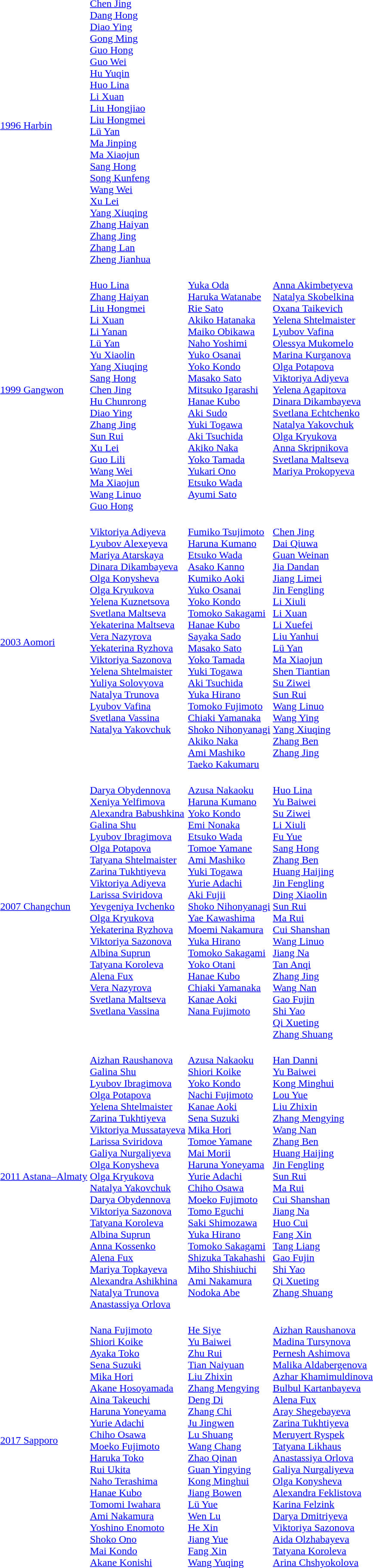<table>
<tr>
<td><a href='#'>1996 Harbin</a></td>
<td><br><a href='#'>Chen Jing</a><br><a href='#'>Dang Hong</a><br><a href='#'>Diao Ying</a><br><a href='#'>Gong Ming</a><br><a href='#'>Guo Hong</a><br><a href='#'>Guo Wei</a><br><a href='#'>Hu Yuqin</a><br><a href='#'>Huo Lina</a><br><a href='#'>Li Xuan</a><br><a href='#'>Liu Hongjiao</a><br><a href='#'>Liu Hongmei</a><br><a href='#'>Lü Yan</a><br><a href='#'>Ma Jinping</a><br><a href='#'>Ma Xiaojun</a><br><a href='#'>Sang Hong</a><br><a href='#'>Song Kunfeng</a><br><a href='#'>Wang Wei</a><br><a href='#'>Xu Lei</a><br><a href='#'>Yang Xiuqing</a><br><a href='#'>Zhang Haiyan</a><br><a href='#'>Zhang Jing</a><br><a href='#'>Zhang Lan</a><br><a href='#'>Zheng Jianhua</a></td>
<td valign=top></td>
<td valign=top></td>
</tr>
<tr>
<td><a href='#'>1999 Gangwon</a></td>
<td><br><a href='#'>Huo Lina</a><br><a href='#'>Zhang Haiyan</a><br><a href='#'>Liu Hongmei</a><br><a href='#'>Li Xuan</a><br><a href='#'>Li Yanan</a><br><a href='#'>Lü Yan</a><br><a href='#'>Yu Xiaolin</a><br><a href='#'>Yang Xiuqing</a><br><a href='#'>Sang Hong</a><br><a href='#'>Chen Jing</a><br><a href='#'>Hu Chunrong</a><br><a href='#'>Diao Ying</a><br><a href='#'>Zhang Jing</a><br><a href='#'>Sun Rui</a><br><a href='#'>Xu Lei</a><br><a href='#'>Guo Lili</a><br><a href='#'>Wang Wei</a><br><a href='#'>Ma Xiaojun</a><br><a href='#'>Wang Linuo</a><br><a href='#'>Guo Hong</a></td>
<td valign=top><br><a href='#'>Yuka Oda</a><br><a href='#'>Haruka Watanabe</a><br><a href='#'>Rie Sato</a><br><a href='#'>Akiko Hatanaka</a><br><a href='#'>Maiko Obikawa</a><br><a href='#'>Naho Yoshimi</a><br><a href='#'>Yuko Osanai</a><br><a href='#'>Yoko Kondo</a><br><a href='#'>Masako Sato</a><br><a href='#'>Mitsuko Igarashi</a><br><a href='#'>Hanae Kubo</a><br><a href='#'>Aki Sudo</a><br><a href='#'>Yuki Togawa</a><br><a href='#'>Aki Tsuchida</a><br><a href='#'>Akiko Naka</a><br><a href='#'>Yoko Tamada</a><br><a href='#'>Yukari Ono</a><br><a href='#'>Etsuko Wada</a><br><a href='#'>Ayumi Sato</a></td>
<td valign=top><br><a href='#'>Anna Akimbetyeva</a><br><a href='#'>Natalya Skobelkina</a><br><a href='#'>Oxana Taikevich</a><br><a href='#'>Yelena Shtelmaister</a><br><a href='#'>Lyubov Vafina</a><br><a href='#'>Olessya Mukomelo</a><br><a href='#'>Marina Kurganova</a><br><a href='#'>Olga Potapova</a><br><a href='#'>Viktoriya Adiyeva</a><br><a href='#'>Yelena Agapitova</a><br><a href='#'>Dinara Dikambayeva</a><br><a href='#'>Svetlana Echtchenko</a><br><a href='#'>Natalya Yakovchuk</a><br><a href='#'>Olga Kryukova</a><br><a href='#'>Anna Skripnikova</a><br><a href='#'>Svetlana Maltseva</a><br><a href='#'>Mariya Prokopyeva</a></td>
</tr>
<tr>
<td><a href='#'>2003 Aomori</a></td>
<td valign=top><br><a href='#'>Viktoriya Adiyeva</a><br><a href='#'>Lyubov Alexeyeva</a><br><a href='#'>Mariya Atarskaya</a><br><a href='#'>Dinara Dikambayeva</a><br><a href='#'>Olga Konysheva</a><br><a href='#'>Olga Kryukova</a><br><a href='#'>Yelena Kuznetsova</a><br><a href='#'>Svetlana Maltseva</a><br><a href='#'>Yekaterina Maltseva</a><br><a href='#'>Vera Nazyrova</a><br><a href='#'>Yekaterina Ryzhova</a><br><a href='#'>Viktoriya Sazonova</a><br><a href='#'>Yelena Shtelmaister</a><br><a href='#'>Yuliya Solovyova</a><br><a href='#'>Natalya Trunova</a><br><a href='#'>Lyubov Vafina</a><br><a href='#'>Svetlana Vassina</a><br><a href='#'>Natalya Yakovchuk</a></td>
<td valign=top><br><a href='#'>Fumiko Tsujimoto</a><br><a href='#'>Haruna Kumano</a><br><a href='#'>Etsuko Wada</a><br><a href='#'>Asako Kanno</a><br><a href='#'>Kumiko Aoki</a><br><a href='#'>Yuko Osanai</a><br><a href='#'>Yoko Kondo</a><br><a href='#'>Tomoko Sakagami</a><br><a href='#'>Hanae Kubo</a><br><a href='#'>Sayaka Sado</a><br><a href='#'>Masako Sato</a><br><a href='#'>Yoko Tamada</a><br><a href='#'>Yuki Togawa</a><br><a href='#'>Aki Tsuchida</a><br><a href='#'>Yuka Hirano</a><br><a href='#'>Tomoko Fujimoto</a><br><a href='#'>Chiaki Yamanaka</a><br><a href='#'>Shoko Nihonyanagi</a><br><a href='#'>Akiko Naka</a><br><a href='#'>Ami Mashiko</a><br><a href='#'>Taeko Kakumaru</a></td>
<td valign=top><br><a href='#'>Chen Jing</a><br><a href='#'>Dai Qiuwa</a><br><a href='#'>Guan Weinan</a><br><a href='#'>Jia Dandan</a><br><a href='#'>Jiang Limei</a><br><a href='#'>Jin Fengling</a><br><a href='#'>Li Xiuli</a><br><a href='#'>Li Xuan</a><br><a href='#'>Li Xuefei</a><br><a href='#'>Liu Yanhui</a><br><a href='#'>Lü Yan</a><br><a href='#'>Ma Xiaojun</a><br><a href='#'>Shen Tiantian</a><br><a href='#'>Su Ziwei</a><br><a href='#'>Sun Rui</a><br><a href='#'>Wang Linuo</a><br><a href='#'>Wang Ying</a><br><a href='#'>Yang Xiuqing</a><br><a href='#'>Zhang Ben</a><br><a href='#'>Zhang Jing</a></td>
</tr>
<tr>
<td><a href='#'>2007 Changchun</a></td>
<td valign=top><br><a href='#'>Darya Obydennova</a><br><a href='#'>Xeniya Yelfimova</a><br><a href='#'>Alexandra Babushkina</a><br><a href='#'>Galina Shu</a><br><a href='#'>Lyubov Ibragimova</a><br><a href='#'>Olga Potapova</a><br><a href='#'>Tatyana Shtelmaister</a><br><a href='#'>Zarina Tukhtiyeva</a><br><a href='#'>Viktoriya Adiyeva</a><br><a href='#'>Larissa Sviridova</a><br><a href='#'>Yevgeniya Ivchenko</a><br><a href='#'>Olga Kryukova</a><br><a href='#'>Yekaterina Ryzhova</a><br><a href='#'>Viktoriya Sazonova</a><br><a href='#'>Albina Suprun</a><br><a href='#'>Tatyana Koroleva</a><br><a href='#'>Alena Fux</a><br><a href='#'>Vera Nazyrova</a><br><a href='#'>Svetlana Maltseva</a><br><a href='#'>Svetlana Vassina</a></td>
<td valign=top><br><a href='#'>Azusa Nakaoku</a><br><a href='#'>Haruna Kumano</a><br><a href='#'>Yoko Kondo</a><br><a href='#'>Emi Nonaka</a><br><a href='#'>Etsuko Wada</a><br><a href='#'>Tomoe Yamane</a><br><a href='#'>Ami Mashiko</a><br><a href='#'>Yuki Togawa</a><br><a href='#'>Yurie Adachi</a><br><a href='#'>Aki Fujii</a><br><a href='#'>Shoko Nihonyanagi</a><br><a href='#'>Yae Kawashima</a><br><a href='#'>Moemi Nakamura</a><br><a href='#'>Yuka Hirano</a><br><a href='#'>Tomoko Sakagami</a><br><a href='#'>Yoko Otani</a><br><a href='#'>Hanae Kubo</a><br><a href='#'>Chiaki Yamanaka</a><br><a href='#'>Kanae Aoki</a><br><a href='#'>Nana Fujimoto</a></td>
<td><br><a href='#'>Huo Lina</a><br><a href='#'>Yu Baiwei</a><br><a href='#'>Su Ziwei</a><br><a href='#'>Li Xiuli</a><br><a href='#'>Fu Yue</a><br><a href='#'>Sang Hong</a><br><a href='#'>Zhang Ben</a><br><a href='#'>Huang Haijing</a><br><a href='#'>Jin Fengling</a><br><a href='#'>Ding Xiaolin</a><br><a href='#'>Sun Rui</a><br><a href='#'>Ma Rui</a><br><a href='#'>Cui Shanshan</a><br><a href='#'>Wang Linuo</a><br><a href='#'>Jiang Na</a><br><a href='#'>Tan Anqi</a><br><a href='#'>Zhang Jing</a><br><a href='#'>Wang Nan</a><br><a href='#'>Gao Fujin</a><br><a href='#'>Shi Yao</a><br><a href='#'>Qi Xueting</a><br><a href='#'>Zhang Shuang</a></td>
</tr>
<tr>
<td><a href='#'>2011 Astana–Almaty</a></td>
<td><br><a href='#'>Aizhan Raushanova</a><br><a href='#'>Galina Shu</a><br><a href='#'>Lyubov Ibragimova</a><br><a href='#'>Olga Potapova</a><br><a href='#'>Yelena Shtelmaister</a><br><a href='#'>Zarina Tukhtiyeva</a><br><a href='#'>Viktoriya Mussatayeva</a><br><a href='#'>Larissa Sviridova</a><br><a href='#'>Galiya Nurgaliyeva</a><br><a href='#'>Olga Konysheva</a><br><a href='#'>Olga Kryukova</a><br><a href='#'>Natalya Yakovchuk</a><br><a href='#'>Darya Obydennova</a><br><a href='#'>Viktoriya Sazonova</a><br><a href='#'>Tatyana Koroleva</a><br><a href='#'>Albina Suprun</a><br><a href='#'>Anna Kossenko</a><br><a href='#'>Alena Fux</a><br><a href='#'>Mariya Topkayeva</a><br><a href='#'>Alexandra Ashikhina</a><br><a href='#'>Natalya Trunova</a><br><a href='#'>Anastassiya Orlova</a></td>
<td valign=top><br><a href='#'>Azusa Nakaoku</a><br><a href='#'>Shiori Koike</a><br><a href='#'>Yoko Kondo</a><br><a href='#'>Nachi Fujimoto</a><br><a href='#'>Kanae Aoki</a><br><a href='#'>Sena Suzuki</a><br><a href='#'>Mika Hori</a><br><a href='#'>Tomoe Yamane</a><br><a href='#'>Mai Morii</a><br><a href='#'>Haruna Yoneyama</a><br><a href='#'>Yurie Adachi</a><br><a href='#'>Chiho Osawa</a><br><a href='#'>Moeko Fujimoto</a><br><a href='#'>Tomo Eguchi</a><br><a href='#'>Saki Shimozawa</a><br><a href='#'>Yuka Hirano</a><br><a href='#'>Tomoko Sakagami</a><br><a href='#'>Shizuka Takahashi</a><br><a href='#'>Miho Shishiuchi</a><br><a href='#'>Ami Nakamura</a><br><a href='#'>Nodoka Abe</a></td>
<td valign=top><br><a href='#'>Han Danni</a><br><a href='#'>Yu Baiwei</a><br><a href='#'>Kong Minghui</a><br><a href='#'>Lou Yue</a><br><a href='#'>Liu Zhixin</a><br><a href='#'>Zhang Mengying</a><br><a href='#'>Wang Nan</a><br><a href='#'>Zhang Ben</a><br><a href='#'>Huang Haijing</a><br><a href='#'>Jin Fengling</a><br><a href='#'>Sun Rui</a><br><a href='#'>Ma Rui</a><br><a href='#'>Cui Shanshan</a><br><a href='#'>Jiang Na</a><br><a href='#'>Huo Cui</a><br><a href='#'>Fang Xin</a><br><a href='#'>Tang Liang</a><br><a href='#'>Gao Fujin</a><br><a href='#'>Shi Yao</a><br><a href='#'>Qi Xueting</a><br><a href='#'>Zhang Shuang</a></td>
</tr>
<tr>
<td><a href='#'>2017 Sapporo</a></td>
<td><br><a href='#'>Nana Fujimoto</a><br><a href='#'>Shiori Koike</a><br><a href='#'>Ayaka Toko</a><br><a href='#'>Sena Suzuki</a><br><a href='#'>Mika Hori</a><br><a href='#'>Akane Hosoyamada</a><br><a href='#'>Aina Takeuchi</a><br><a href='#'>Haruna Yoneyama</a><br><a href='#'>Yurie Adachi</a><br><a href='#'>Chiho Osawa</a><br><a href='#'>Moeko Fujimoto</a><br><a href='#'>Haruka Toko</a><br><a href='#'>Rui Ukita</a><br><a href='#'>Naho Terashima</a><br><a href='#'>Hanae Kubo</a><br><a href='#'>Tomomi Iwahara</a><br><a href='#'>Ami Nakamura</a><br><a href='#'>Yoshino Enomoto</a><br><a href='#'>Shoko Ono</a><br><a href='#'>Mai Kondo</a><br><a href='#'>Akane Konishi</a></td>
<td><br><a href='#'>He Siye</a><br><a href='#'>Yu Baiwei</a><br><a href='#'>Zhu Rui</a><br><a href='#'>Tian Naiyuan</a><br><a href='#'>Liu Zhixin</a><br><a href='#'>Zhang Mengying</a><br><a href='#'>Deng Di</a><br><a href='#'>Zhang Chi</a><br><a href='#'>Ju Jingwen</a><br><a href='#'>Lu Shuang</a><br><a href='#'>Wang Chang</a><br><a href='#'>Zhao Qinan</a><br><a href='#'>Guan Yingying</a><br><a href='#'>Kong Minghui</a><br><a href='#'>Jiang Bowen</a><br><a href='#'>Lü Yue</a><br><a href='#'>Wen Lu</a><br><a href='#'>He Xin</a><br><a href='#'>Jiang Yue</a><br><a href='#'>Fang Xin</a><br><a href='#'>Wang Yuqing</a></td>
<td><br><a href='#'>Aizhan Raushanova</a><br><a href='#'>Madina Tursynova</a><br><a href='#'>Pernesh Ashimova</a><br><a href='#'>Malika Aldabergenova</a><br><a href='#'>Azhar Khamimuldinova</a><br><a href='#'>Bulbul Kartanbayeva</a><br><a href='#'>Alena Fux</a><br><a href='#'>Aray Shegebayeva</a><br><a href='#'>Zarina Tukhtiyeva</a><br><a href='#'>Meruyert Ryspek</a><br><a href='#'>Tatyana Likhaus</a><br><a href='#'>Anastassiya Orlova</a><br><a href='#'>Galiya Nurgaliyeva</a><br><a href='#'>Olga Konysheva</a><br><a href='#'>Alexandra Feklistova</a><br><a href='#'>Karina Felzink</a><br><a href='#'>Darya Dmitriyeva</a><br><a href='#'>Viktoriya Sazonova</a><br><a href='#'>Aida Olzhabayeva</a><br><a href='#'>Tatyana Koroleva</a><br><a href='#'>Arina Chshyokolova</a></td>
</tr>
</table>
